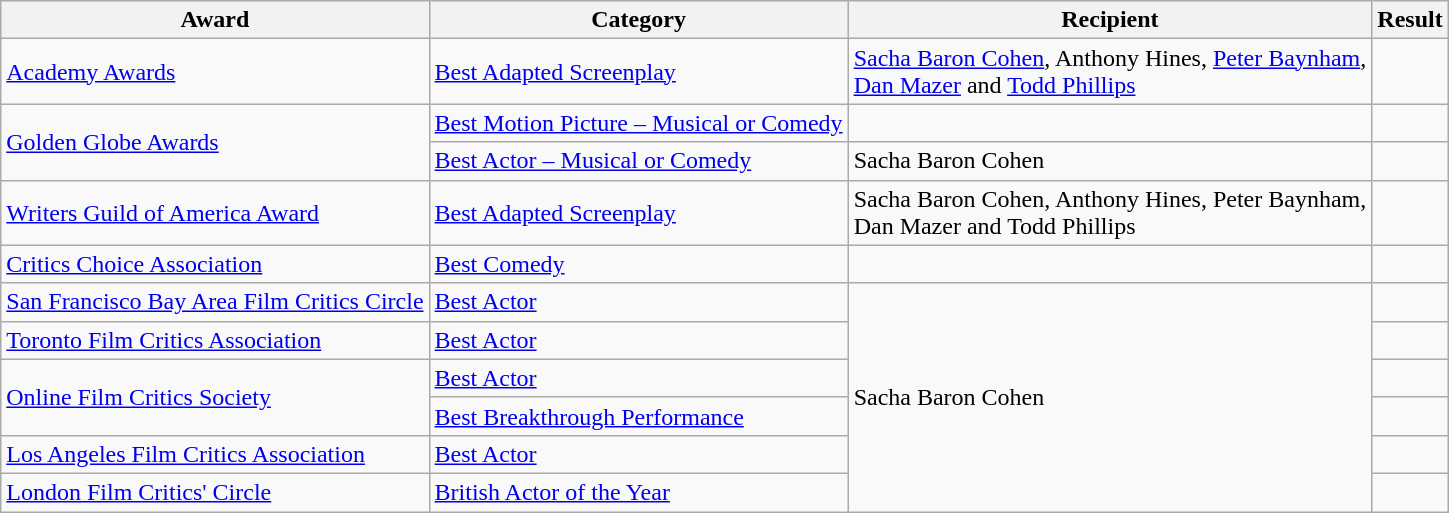<table class="wikitable">
<tr>
<th>Award</th>
<th>Category</th>
<th>Recipient</th>
<th>Result</th>
</tr>
<tr>
<td><a href='#'>Academy Awards</a></td>
<td><a href='#'>Best Adapted Screenplay</a></td>
<td><a href='#'>Sacha Baron Cohen</a>, Anthony Hines, <a href='#'>Peter Baynham</a>,<br><a href='#'>Dan Mazer</a> and <a href='#'>Todd Phillips</a></td>
<td></td>
</tr>
<tr>
<td rowspan=2><a href='#'>Golden Globe Awards</a></td>
<td><a href='#'>Best Motion Picture – Musical or Comedy</a></td>
<td></td>
<td></td>
</tr>
<tr>
<td><a href='#'>Best Actor – Musical or Comedy</a></td>
<td>Sacha Baron Cohen</td>
<td></td>
</tr>
<tr>
<td><a href='#'>Writers Guild of America Award</a></td>
<td><a href='#'>Best Adapted Screenplay</a></td>
<td>Sacha Baron Cohen, Anthony Hines, Peter Baynham,<br>Dan Mazer and Todd Phillips</td>
<td></td>
</tr>
<tr>
<td><a href='#'>Critics Choice Association</a></td>
<td><a href='#'>Best Comedy</a></td>
<td></td>
<td></td>
</tr>
<tr>
<td><a href='#'>San Francisco Bay Area Film Critics Circle</a></td>
<td><a href='#'>Best Actor</a></td>
<td rowspan=6>Sacha Baron Cohen</td>
<td></td>
</tr>
<tr>
<td><a href='#'>Toronto Film Critics Association</a></td>
<td><a href='#'>Best Actor</a></td>
<td></td>
</tr>
<tr>
<td rowspan=2><a href='#'>Online Film Critics Society</a></td>
<td><a href='#'>Best Actor</a></td>
<td></td>
</tr>
<tr>
<td><a href='#'>Best Breakthrough Performance</a></td>
<td></td>
</tr>
<tr>
<td><a href='#'>Los Angeles Film Critics Association</a></td>
<td><a href='#'>Best Actor</a></td>
<td></td>
</tr>
<tr>
<td><a href='#'>London Film Critics' Circle</a></td>
<td><a href='#'>British Actor of the Year</a></td>
<td></td>
</tr>
</table>
